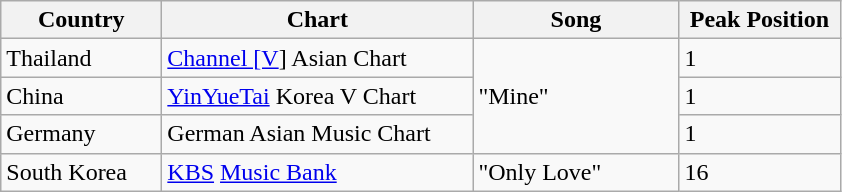<table class="wikitable" style="align:center" style="text-align:center">
<tr>
<th width="100">Country</th>
<th width="200">Chart</th>
<th width="130">Song</th>
<th width="100">Peak Position</th>
</tr>
<tr>
<td>Thailand</td>
<td><a href='#'>Channel [V</a>] Asian Chart</td>
<td rowspan="3">"Mine"</td>
<td>1</td>
</tr>
<tr>
<td>China</td>
<td><a href='#'>YinYueTai</a> Korea V Chart</td>
<td>1</td>
</tr>
<tr>
<td>Germany</td>
<td>German Asian Music Chart</td>
<td>1</td>
</tr>
<tr>
<td>South Korea</td>
<td><a href='#'>KBS</a> <a href='#'>Music Bank</a></td>
<td>"Only Love"</td>
<td>16</td>
</tr>
</table>
